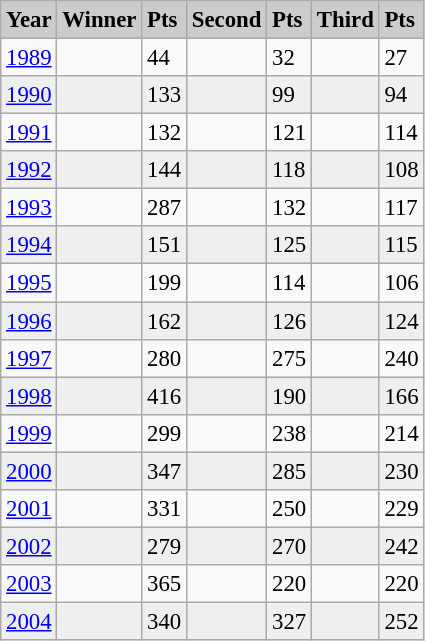<table class="wikitable sortable" style="font-size:95%">
<tr>
<td bgcolor="#CCCCCC"><strong>Year</strong></td>
<td bgcolor="#CCCCCC"><strong>Winner</strong></td>
<td bgcolor="#CCCCCC"><strong>Pts</strong></td>
<td bgcolor="#CCCCCC"><strong>Second</strong></td>
<td bgcolor="#CCCCCC"><strong>Pts</strong></td>
<td bgcolor="#CCCCCC"><strong>Third</strong></td>
<td bgcolor="#CCCCCC"><strong>Pts</strong></td>
</tr>
<tr>
<td><a href='#'>1989</a></td>
<td></td>
<td>44</td>
<td></td>
<td>32</td>
<td></td>
<td>27</td>
</tr>
<tr bgcolor="#EFEFEF">
<td><a href='#'>1990</a></td>
<td></td>
<td>133</td>
<td></td>
<td>99</td>
<td></td>
<td>94</td>
</tr>
<tr>
<td><a href='#'>1991</a></td>
<td></td>
<td>132</td>
<td></td>
<td>121</td>
<td></td>
<td>114</td>
</tr>
<tr bgcolor="#EFEFEF">
<td><a href='#'>1992</a></td>
<td></td>
<td>144</td>
<td></td>
<td>118</td>
<td></td>
<td>108</td>
</tr>
<tr>
<td><a href='#'>1993</a></td>
<td></td>
<td>287</td>
<td></td>
<td>132</td>
<td></td>
<td>117</td>
</tr>
<tr bgcolor="#EFEFEF">
<td><a href='#'>1994</a></td>
<td></td>
<td>151</td>
<td></td>
<td>125</td>
<td></td>
<td>115</td>
</tr>
<tr>
<td><a href='#'>1995</a></td>
<td></td>
<td>199</td>
<td></td>
<td>114</td>
<td></td>
<td>106</td>
</tr>
<tr bgcolor="#EFEFEF">
<td><a href='#'>1996</a></td>
<td></td>
<td>162</td>
<td></td>
<td>126</td>
<td></td>
<td>124</td>
</tr>
<tr>
<td><a href='#'>1997</a></td>
<td></td>
<td>280</td>
<td></td>
<td>275</td>
<td></td>
<td>240</td>
</tr>
<tr bgcolor="#EFEFEF">
<td><a href='#'>1998</a></td>
<td></td>
<td>416</td>
<td></td>
<td>190</td>
<td></td>
<td>166</td>
</tr>
<tr>
<td><a href='#'>1999</a></td>
<td></td>
<td>299</td>
<td></td>
<td>238</td>
<td></td>
<td>214</td>
</tr>
<tr bgcolor="#EFEFEF">
<td><a href='#'>2000</a></td>
<td></td>
<td>347</td>
<td></td>
<td>285</td>
<td></td>
<td>230</td>
</tr>
<tr>
<td><a href='#'>2001</a></td>
<td></td>
<td>331</td>
<td></td>
<td>250</td>
<td></td>
<td>229</td>
</tr>
<tr bgcolor="#EFEFEF">
<td><a href='#'>2002</a></td>
<td></td>
<td>279</td>
<td></td>
<td>270</td>
<td></td>
<td>242</td>
</tr>
<tr>
<td><a href='#'>2003</a></td>
<td></td>
<td>365</td>
<td></td>
<td>220</td>
<td></td>
<td>220</td>
</tr>
<tr bgcolor="#EFEFEF">
<td><a href='#'>2004</a></td>
<td></td>
<td>340</td>
<td></td>
<td>327</td>
<td></td>
<td>252</td>
</tr>
</table>
